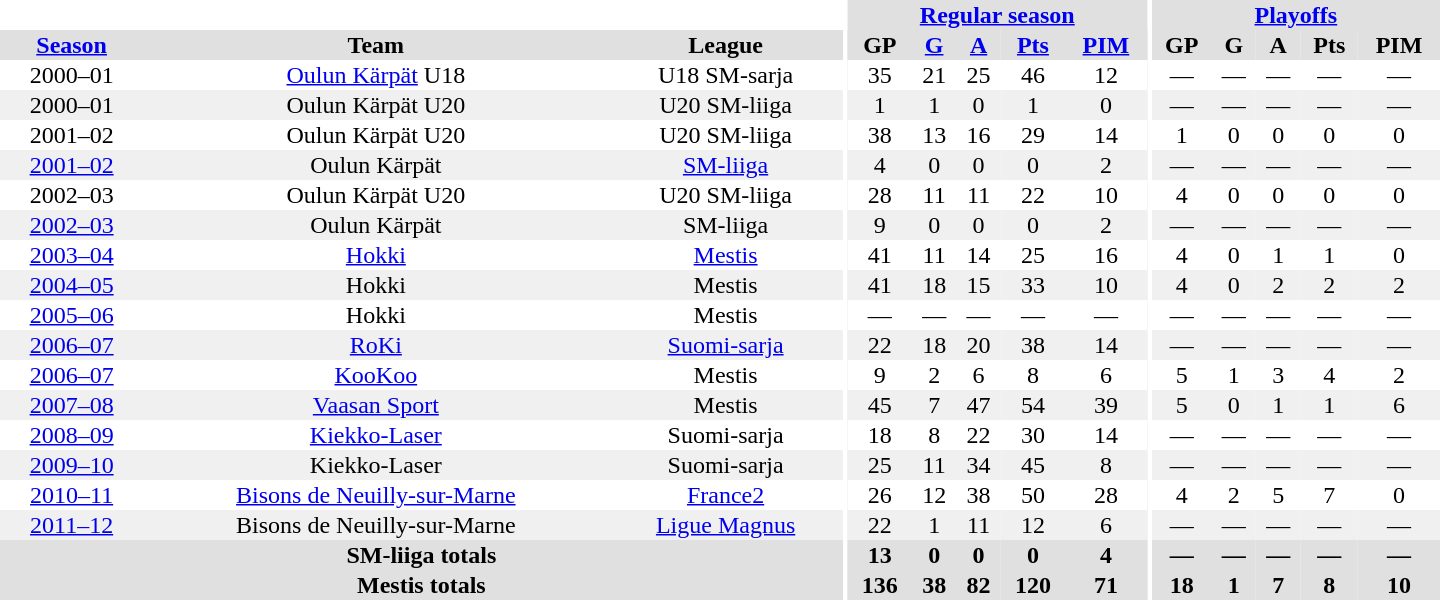<table border="0" cellpadding="1" cellspacing="0" style="text-align:center; width:60em">
<tr bgcolor="#e0e0e0">
<th colspan="3" bgcolor="#ffffff"></th>
<th rowspan="99" bgcolor="#ffffff"></th>
<th colspan="5"><a href='#'>Regular season</a></th>
<th rowspan="99" bgcolor="#ffffff"></th>
<th colspan="5"><a href='#'>Playoffs</a></th>
</tr>
<tr bgcolor="#e0e0e0">
<th><a href='#'>Season</a></th>
<th>Team</th>
<th>League</th>
<th>GP</th>
<th><a href='#'>G</a></th>
<th><a href='#'>A</a></th>
<th><a href='#'>Pts</a></th>
<th><a href='#'>PIM</a></th>
<th>GP</th>
<th>G</th>
<th>A</th>
<th>Pts</th>
<th>PIM</th>
</tr>
<tr>
<td>2000–01</td>
<td><a href='#'>Oulun Kärpät</a> U18</td>
<td>U18 SM-sarja</td>
<td>35</td>
<td>21</td>
<td>25</td>
<td>46</td>
<td>12</td>
<td>—</td>
<td>—</td>
<td>—</td>
<td>—</td>
<td>—</td>
</tr>
<tr bgcolor="#f0f0f0">
<td>2000–01</td>
<td>Oulun Kärpät U20</td>
<td>U20 SM-liiga</td>
<td>1</td>
<td>1</td>
<td>0</td>
<td>1</td>
<td>0</td>
<td>—</td>
<td>—</td>
<td>—</td>
<td>—</td>
<td>—</td>
</tr>
<tr>
<td>2001–02</td>
<td>Oulun Kärpät U20</td>
<td>U20 SM-liiga</td>
<td>38</td>
<td>13</td>
<td>16</td>
<td>29</td>
<td>14</td>
<td>1</td>
<td>0</td>
<td>0</td>
<td>0</td>
<td>0</td>
</tr>
<tr bgcolor="#f0f0f0">
<td><a href='#'>2001–02</a></td>
<td>Oulun Kärpät</td>
<td><a href='#'>SM-liiga</a></td>
<td>4</td>
<td>0</td>
<td>0</td>
<td>0</td>
<td>2</td>
<td>—</td>
<td>—</td>
<td>—</td>
<td>—</td>
<td>—</td>
</tr>
<tr>
<td>2002–03</td>
<td>Oulun Kärpät U20</td>
<td>U20 SM-liiga</td>
<td>28</td>
<td>11</td>
<td>11</td>
<td>22</td>
<td>10</td>
<td>4</td>
<td>0</td>
<td>0</td>
<td>0</td>
<td>0</td>
</tr>
<tr bgcolor="#f0f0f0">
<td><a href='#'>2002–03</a></td>
<td>Oulun Kärpät</td>
<td>SM-liiga</td>
<td>9</td>
<td>0</td>
<td>0</td>
<td>0</td>
<td>2</td>
<td>—</td>
<td>—</td>
<td>—</td>
<td>—</td>
<td>—</td>
</tr>
<tr>
<td><a href='#'>2003–04</a></td>
<td><a href='#'>Hokki</a></td>
<td><a href='#'>Mestis</a></td>
<td>41</td>
<td>11</td>
<td>14</td>
<td>25</td>
<td>16</td>
<td>4</td>
<td>0</td>
<td>1</td>
<td>1</td>
<td>0</td>
</tr>
<tr bgcolor="#f0f0f0">
<td><a href='#'>2004–05</a></td>
<td>Hokki</td>
<td>Mestis</td>
<td>41</td>
<td>18</td>
<td>15</td>
<td>33</td>
<td>10</td>
<td>4</td>
<td>0</td>
<td>2</td>
<td>2</td>
<td>2</td>
</tr>
<tr>
<td><a href='#'>2005–06</a></td>
<td>Hokki</td>
<td>Mestis</td>
<td>—</td>
<td>—</td>
<td>—</td>
<td>—</td>
<td>—</td>
<td>—</td>
<td>—</td>
<td>—</td>
<td>—</td>
<td>—</td>
</tr>
<tr bgcolor="#f0f0f0">
<td><a href='#'>2006–07</a></td>
<td><a href='#'>RoKi</a></td>
<td><a href='#'>Suomi-sarja</a></td>
<td>22</td>
<td>18</td>
<td>20</td>
<td>38</td>
<td>14</td>
<td>—</td>
<td>—</td>
<td>—</td>
<td>—</td>
<td>—</td>
</tr>
<tr>
<td><a href='#'>2006–07</a></td>
<td><a href='#'>KooKoo</a></td>
<td>Mestis</td>
<td>9</td>
<td>2</td>
<td>6</td>
<td>8</td>
<td>6</td>
<td>5</td>
<td>1</td>
<td>3</td>
<td>4</td>
<td>2</td>
</tr>
<tr bgcolor="#f0f0f0">
<td><a href='#'>2007–08</a></td>
<td><a href='#'>Vaasan Sport</a></td>
<td>Mestis</td>
<td>45</td>
<td>7</td>
<td>47</td>
<td>54</td>
<td>39</td>
<td>5</td>
<td>0</td>
<td>1</td>
<td>1</td>
<td>6</td>
</tr>
<tr>
<td><a href='#'>2008–09</a></td>
<td><a href='#'>Kiekko-Laser</a></td>
<td>Suomi-sarja</td>
<td>18</td>
<td>8</td>
<td>22</td>
<td>30</td>
<td>14</td>
<td>—</td>
<td>—</td>
<td>—</td>
<td>—</td>
<td>—</td>
</tr>
<tr bgcolor="#f0f0f0">
<td><a href='#'>2009–10</a></td>
<td>Kiekko-Laser</td>
<td>Suomi-sarja</td>
<td>25</td>
<td>11</td>
<td>34</td>
<td>45</td>
<td>8</td>
<td>—</td>
<td>—</td>
<td>—</td>
<td>—</td>
<td>—</td>
</tr>
<tr>
<td><a href='#'>2010–11</a></td>
<td><a href='#'>Bisons de Neuilly-sur-Marne</a></td>
<td><a href='#'>France2</a></td>
<td>26</td>
<td>12</td>
<td>38</td>
<td>50</td>
<td>28</td>
<td>4</td>
<td>2</td>
<td>5</td>
<td>7</td>
<td>0</td>
</tr>
<tr bgcolor="#f0f0f0">
<td><a href='#'>2011–12</a></td>
<td>Bisons de Neuilly-sur-Marne</td>
<td><a href='#'>Ligue Magnus</a></td>
<td>22</td>
<td>1</td>
<td>11</td>
<td>12</td>
<td>6</td>
<td>—</td>
<td>—</td>
<td>—</td>
<td>—</td>
<td>—</td>
</tr>
<tr>
</tr>
<tr ALIGN="center" bgcolor="#e0e0e0">
<th colspan="3">SM-liiga totals</th>
<th ALIGN="center">13</th>
<th ALIGN="center">0</th>
<th ALIGN="center">0</th>
<th ALIGN="center">0</th>
<th ALIGN="center">4</th>
<th ALIGN="center">—</th>
<th ALIGN="center">—</th>
<th ALIGN="center">—</th>
<th ALIGN="center">—</th>
<th ALIGN="center">—</th>
</tr>
<tr>
</tr>
<tr ALIGN="center" bgcolor="#e0e0e0">
<th colspan="3">Mestis totals</th>
<th ALIGN="center">136</th>
<th ALIGN="center">38</th>
<th ALIGN="center">82</th>
<th ALIGN="center">120</th>
<th ALIGN="center">71</th>
<th ALIGN="center">18</th>
<th ALIGN="center">1</th>
<th ALIGN="center">7</th>
<th ALIGN="center">8</th>
<th ALIGN="center">10</th>
</tr>
</table>
